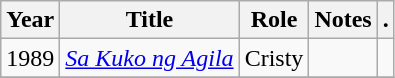<table class="wikitable table">
<tr>
<th>Year</th>
<th>Title</th>
<th>Role</th>
<th>Notes</th>
<th>.</th>
</tr>
<tr>
<td>1989</td>
<td><em><a href='#'>Sa Kuko ng Agila</a></em></td>
<td>Cristy</td>
<td></td>
<td style="text-align:center;"></td>
</tr>
<tr>
</tr>
</table>
